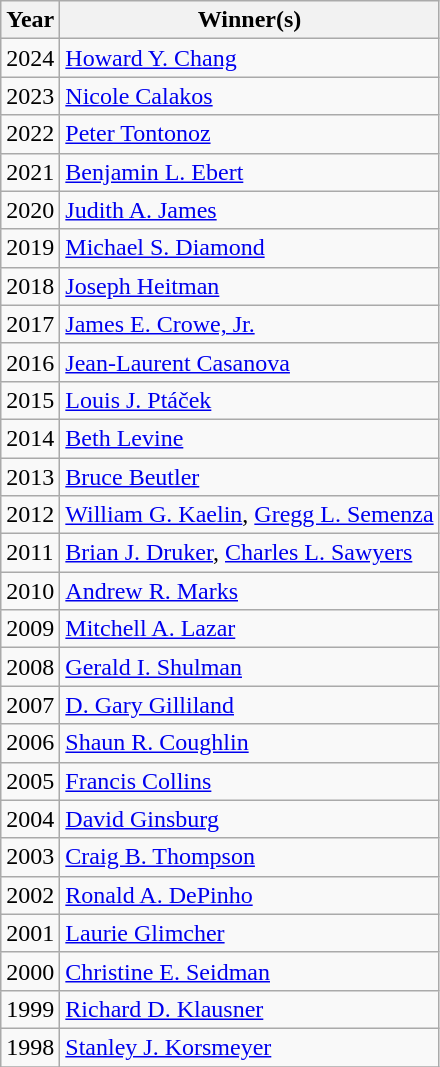<table class="wikitable">
<tr>
<th>Year</th>
<th>Winner(s)</th>
</tr>
<tr>
<td>2024</td>
<td><a href='#'>Howard Y. Chang</a></td>
</tr>
<tr>
<td>2023</td>
<td><a href='#'>Nicole Calakos</a></td>
</tr>
<tr>
<td>2022</td>
<td><a href='#'>Peter Tontonoz</a></td>
</tr>
<tr>
<td>2021</td>
<td><a href='#'>Benjamin L. Ebert</a></td>
</tr>
<tr>
<td>2020</td>
<td><a href='#'>Judith A. James</a></td>
</tr>
<tr>
<td>2019</td>
<td><a href='#'>Michael S. Diamond</a></td>
</tr>
<tr>
<td>2018</td>
<td><a href='#'>Joseph Heitman</a></td>
</tr>
<tr>
<td>2017</td>
<td><a href='#'>James E. Crowe, Jr.</a></td>
</tr>
<tr>
<td>2016</td>
<td><a href='#'>Jean-Laurent Casanova</a></td>
</tr>
<tr>
<td>2015</td>
<td><a href='#'>Louis J. Ptáček</a></td>
</tr>
<tr>
<td>2014</td>
<td><a href='#'>Beth Levine</a></td>
</tr>
<tr>
<td>2013</td>
<td><a href='#'>Bruce Beutler</a></td>
</tr>
<tr>
<td>2012</td>
<td><a href='#'>William G. Kaelin</a>, <a href='#'>Gregg L. Semenza</a></td>
</tr>
<tr>
<td>2011</td>
<td><a href='#'>Brian J. Druker</a>, <a href='#'>Charles L. Sawyers</a></td>
</tr>
<tr>
<td>2010</td>
<td><a href='#'>Andrew R. Marks</a></td>
</tr>
<tr>
<td>2009</td>
<td><a href='#'>Mitchell A. Lazar</a></td>
</tr>
<tr>
<td>2008</td>
<td><a href='#'>Gerald I. Shulman</a></td>
</tr>
<tr>
<td>2007</td>
<td><a href='#'>D. Gary Gilliland</a></td>
</tr>
<tr>
<td>2006</td>
<td><a href='#'>Shaun R. Coughlin</a></td>
</tr>
<tr>
<td>2005</td>
<td><a href='#'>Francis Collins</a></td>
</tr>
<tr>
<td>2004</td>
<td><a href='#'>David Ginsburg</a></td>
</tr>
<tr>
<td>2003</td>
<td><a href='#'>Craig B. Thompson</a></td>
</tr>
<tr>
<td>2002</td>
<td><a href='#'>Ronald A. DePinho</a></td>
</tr>
<tr>
<td>2001</td>
<td><a href='#'>Laurie Glimcher</a></td>
</tr>
<tr>
<td>2000</td>
<td><a href='#'>Christine E. Seidman</a></td>
</tr>
<tr>
<td>1999</td>
<td><a href='#'>Richard D. Klausner</a></td>
</tr>
<tr>
<td>1998</td>
<td><a href='#'>Stanley J. Korsmeyer</a></td>
</tr>
<tr>
</tr>
</table>
